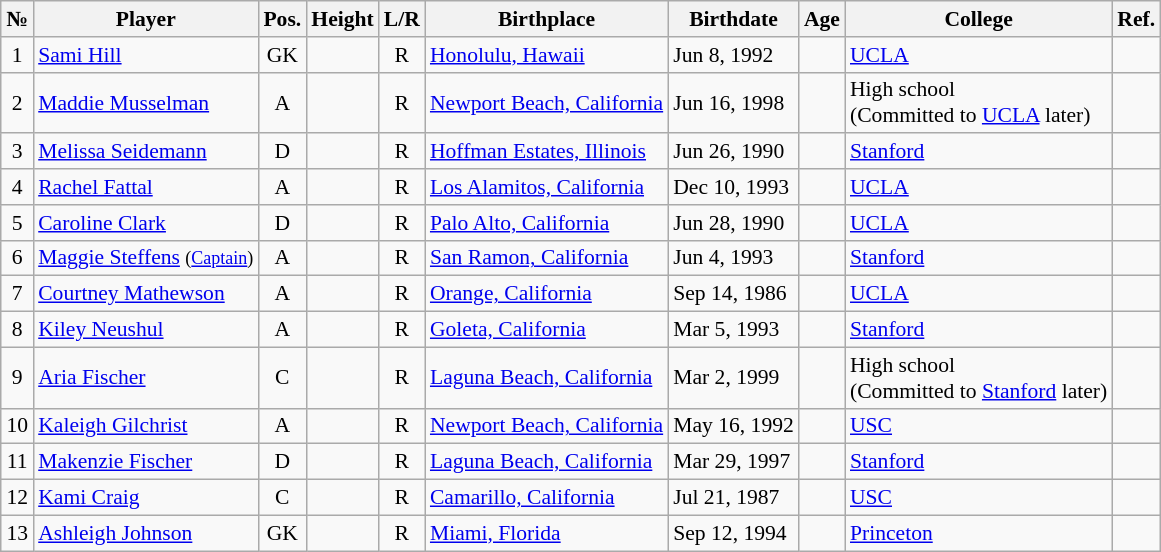<table class="wikitable sortable" style="text-align: left; font-size: 90%; margin-left: 1em;">
<tr>
<th>№</th>
<th>Player</th>
<th>Pos.</th>
<th>Height</th>
<th>L/R</th>
<th>Birthplace</th>
<th>Birthdate</th>
<th>Age</th>
<th>College</th>
<th>Ref.</th>
</tr>
<tr>
<td style="text-align: center;">1</td>
<td><a href='#'>Sami Hill</a></td>
<td style="text-align: center;">GK</td>
<td></td>
<td style="text-align: center;">R</td>
<td> <a href='#'>Honolulu, Hawaii</a></td>
<td>Jun 8, 1992</td>
<td></td>
<td><a href='#'>UCLA</a></td>
<td></td>
</tr>
<tr>
<td style="text-align: center;">2</td>
<td><a href='#'>Maddie Musselman</a></td>
<td style="text-align: center;">A</td>
<td></td>
<td style="text-align: center;">R</td>
<td> <a href='#'>Newport Beach, California</a></td>
<td>Jun 16, 1998</td>
<td></td>
<td>High school<br>(Committed to <a href='#'>UCLA</a> later)</td>
<td></td>
</tr>
<tr>
<td style="text-align: center;">3</td>
<td><a href='#'>Melissa Seidemann</a></td>
<td style="text-align: center;">D</td>
<td></td>
<td style="text-align: center;">R</td>
<td> <a href='#'>Hoffman Estates, Illinois</a></td>
<td>Jun 26, 1990</td>
<td></td>
<td><a href='#'>Stanford</a></td>
<td></td>
</tr>
<tr>
<td style="text-align: center;">4</td>
<td><a href='#'>Rachel Fattal</a></td>
<td style="text-align: center;">A</td>
<td></td>
<td style="text-align: center;">R</td>
<td> <a href='#'>Los Alamitos, California</a></td>
<td>Dec 10, 1993</td>
<td></td>
<td><a href='#'>UCLA</a></td>
<td></td>
</tr>
<tr>
<td style="text-align: center;">5</td>
<td><a href='#'>Caroline Clark</a></td>
<td style="text-align: center;">D</td>
<td></td>
<td style="text-align: center;">R</td>
<td> <a href='#'>Palo Alto, California</a></td>
<td>Jun 28, 1990</td>
<td></td>
<td><a href='#'>UCLA</a></td>
<td></td>
</tr>
<tr>
<td style="text-align: center;">6</td>
<td><a href='#'>Maggie Steffens</a> <small>(<a href='#'>Captain</a>)</small></td>
<td style="text-align: center;">A</td>
<td></td>
<td style="text-align: center;">R</td>
<td> <a href='#'>San Ramon, California</a></td>
<td>Jun 4, 1993</td>
<td></td>
<td><a href='#'>Stanford</a></td>
<td></td>
</tr>
<tr>
<td style="text-align: center;">7</td>
<td><a href='#'>Courtney Mathewson</a></td>
<td style="text-align: center;">A</td>
<td></td>
<td style="text-align: center;">R</td>
<td> <a href='#'>Orange, California</a></td>
<td>Sep 14, 1986</td>
<td></td>
<td><a href='#'>UCLA</a></td>
<td></td>
</tr>
<tr>
<td style="text-align: center;">8</td>
<td><a href='#'>Kiley Neushul</a></td>
<td style="text-align: center;">A</td>
<td></td>
<td style="text-align: center;">R</td>
<td> <a href='#'>Goleta, California</a></td>
<td>Mar 5, 1993</td>
<td></td>
<td><a href='#'>Stanford</a></td>
<td></td>
</tr>
<tr>
<td style="text-align: center;">9</td>
<td><a href='#'>Aria Fischer</a></td>
<td style="text-align: center;">C</td>
<td></td>
<td style="text-align: center;">R</td>
<td> <a href='#'>Laguna Beach, California</a></td>
<td>Mar 2, 1999</td>
<td></td>
<td>High school<br>(Committed to <a href='#'>Stanford</a> later)</td>
<td></td>
</tr>
<tr>
<td style="text-align: center;">10</td>
<td><a href='#'>Kaleigh Gilchrist</a></td>
<td style="text-align: center;">A</td>
<td></td>
<td style="text-align: center;">R</td>
<td> <a href='#'>Newport Beach, California</a></td>
<td>May 16, 1992</td>
<td></td>
<td><a href='#'>USC</a></td>
<td></td>
</tr>
<tr>
<td style="text-align: center;">11</td>
<td><a href='#'>Makenzie Fischer</a></td>
<td style="text-align: center;">D</td>
<td></td>
<td style="text-align: center;">R</td>
<td> <a href='#'>Laguna Beach, California</a></td>
<td>Mar 29, 1997</td>
<td></td>
<td><a href='#'>Stanford</a></td>
<td></td>
</tr>
<tr>
<td style="text-align: center;">12</td>
<td><a href='#'>Kami Craig</a></td>
<td style="text-align: center;">C</td>
<td></td>
<td style="text-align: center;">R</td>
<td> <a href='#'>Camarillo, California</a></td>
<td>Jul 21, 1987</td>
<td></td>
<td><a href='#'>USC</a></td>
<td></td>
</tr>
<tr>
<td style="text-align: center;">13</td>
<td><a href='#'>Ashleigh Johnson</a></td>
<td style="text-align: center;">GK</td>
<td></td>
<td style="text-align: center;">R</td>
<td> <a href='#'>Miami, Florida</a></td>
<td>Sep 12, 1994</td>
<td></td>
<td><a href='#'>Princeton</a></td>
<td></td>
</tr>
</table>
